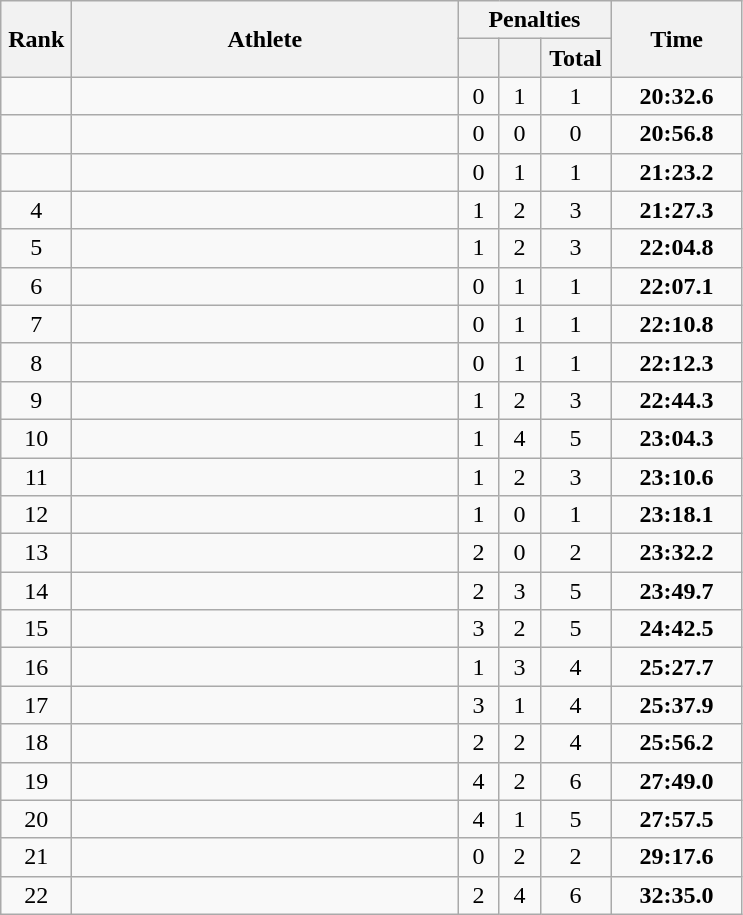<table class=wikitable style="text-align:center">
<tr>
<th rowspan=2 width=40>Rank</th>
<th rowspan=2 width=250>Athlete</th>
<th colspan=3>Penalties</th>
<th rowspan=2 width=80>Time</th>
</tr>
<tr>
<th width=20></th>
<th width=20></th>
<th width=40>Total</th>
</tr>
<tr>
<td></td>
<td align=left></td>
<td>0</td>
<td>1</td>
<td>1</td>
<td><strong>20:32.6</strong></td>
</tr>
<tr>
<td></td>
<td align=left></td>
<td>0</td>
<td>0</td>
<td>0</td>
<td><strong>20:56.8</strong></td>
</tr>
<tr>
<td></td>
<td align=left></td>
<td>0</td>
<td>1</td>
<td>1</td>
<td><strong>21:23.2</strong></td>
</tr>
<tr>
<td>4</td>
<td align=left></td>
<td>1</td>
<td>2</td>
<td>3</td>
<td><strong>21:27.3</strong></td>
</tr>
<tr>
<td>5</td>
<td align=left></td>
<td>1</td>
<td>2</td>
<td>3</td>
<td><strong>22:04.8</strong></td>
</tr>
<tr>
<td>6</td>
<td align=left></td>
<td>0</td>
<td>1</td>
<td>1</td>
<td><strong>22:07.1</strong></td>
</tr>
<tr>
<td>7</td>
<td align=left></td>
<td>0</td>
<td>1</td>
<td>1</td>
<td><strong>22:10.8</strong></td>
</tr>
<tr>
<td>8</td>
<td align=left></td>
<td>0</td>
<td>1</td>
<td>1</td>
<td><strong>22:12.3</strong></td>
</tr>
<tr>
<td>9</td>
<td align=left></td>
<td>1</td>
<td>2</td>
<td>3</td>
<td><strong>22:44.3</strong></td>
</tr>
<tr>
<td>10</td>
<td align=left></td>
<td>1</td>
<td>4</td>
<td>5</td>
<td><strong>23:04.3</strong></td>
</tr>
<tr>
<td>11</td>
<td align=left></td>
<td>1</td>
<td>2</td>
<td>3</td>
<td><strong>23:10.6</strong></td>
</tr>
<tr>
<td>12</td>
<td align=left></td>
<td>1</td>
<td>0</td>
<td>1</td>
<td><strong>23:18.1</strong></td>
</tr>
<tr>
<td>13</td>
<td align=left></td>
<td>2</td>
<td>0</td>
<td>2</td>
<td><strong>23:32.2</strong></td>
</tr>
<tr>
<td>14</td>
<td align=left></td>
<td>2</td>
<td>3</td>
<td>5</td>
<td><strong>23:49.7</strong></td>
</tr>
<tr>
<td>15</td>
<td align=left></td>
<td>3</td>
<td>2</td>
<td>5</td>
<td><strong>24:42.5</strong></td>
</tr>
<tr>
<td>16</td>
<td align=left></td>
<td>1</td>
<td>3</td>
<td>4</td>
<td><strong>25:27.7</strong></td>
</tr>
<tr>
<td>17</td>
<td align=left></td>
<td>3</td>
<td>1</td>
<td>4</td>
<td><strong>25:37.9</strong></td>
</tr>
<tr>
<td>18</td>
<td align=left></td>
<td>2</td>
<td>2</td>
<td>4</td>
<td><strong>25:56.2</strong></td>
</tr>
<tr>
<td>19</td>
<td align=left></td>
<td>4</td>
<td>2</td>
<td>6</td>
<td><strong>27:49.0</strong></td>
</tr>
<tr>
<td>20</td>
<td align=left></td>
<td>4</td>
<td>1</td>
<td>5</td>
<td><strong>27:57.5</strong></td>
</tr>
<tr>
<td>21</td>
<td align=left></td>
<td>0</td>
<td>2</td>
<td>2</td>
<td><strong>29:17.6</strong></td>
</tr>
<tr>
<td>22</td>
<td align=left></td>
<td>2</td>
<td>4</td>
<td>6</td>
<td><strong>32:35.0</strong></td>
</tr>
</table>
